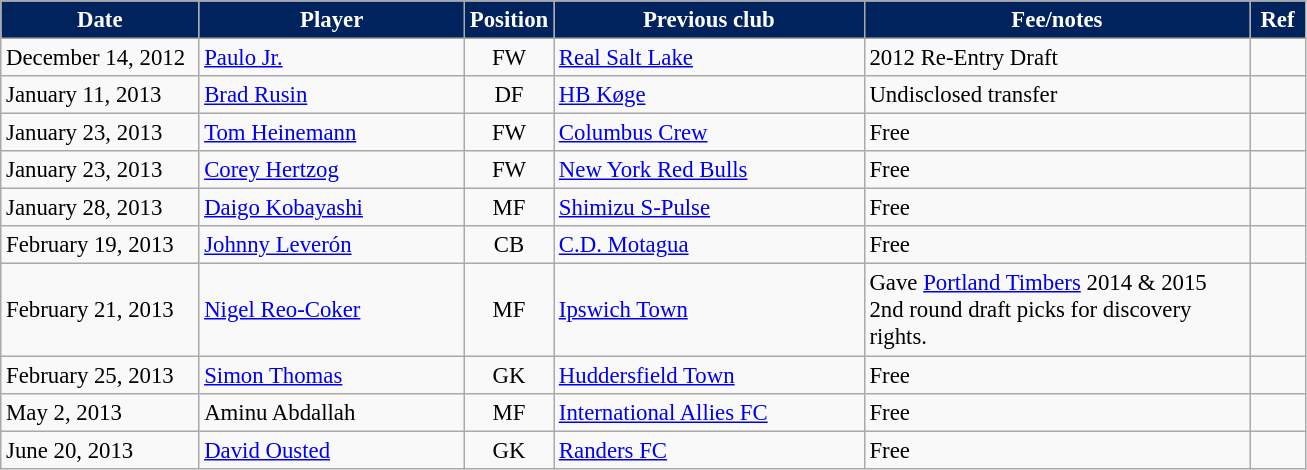<table class="wikitable" style="text-align:left; font-size:95%;">
<tr>
<th style="background:#00235d; color:#fff; width:125px;">Date</th>
<th style="background:#00235d; color:#fff; width:170px;">Player</th>
<th style="background:#00235d; color:#fff; width:50px;">Position</th>
<th style="background:#00235d; color:#fff; width:200px;">Previous club</th>
<th style="background:#00235d; color:#fff; width:250px;">Fee/notes</th>
<th style="background:#00235d; color:#fff; width:30px;">Ref</th>
</tr>
<tr>
<td>December 14, 2012</td>
<td> <a href='#'>Paulo Jr.</a></td>
<td style="text-align:center;">FW</td>
<td> <a href='#'>Real Salt Lake</a></td>
<td>2012 Re-Entry Draft</td>
<td style="text-align:center;"></td>
</tr>
<tr>
<td>January 11, 2013</td>
<td> <a href='#'>Brad Rusin</a></td>
<td style="text-align:center;">DF</td>
<td> <a href='#'>HB Køge</a></td>
<td>Undisclosed transfer</td>
<td style="text-align:center;"></td>
</tr>
<tr>
<td>January 23, 2013</td>
<td> <a href='#'>Tom Heinemann</a></td>
<td style="text-align:center;">FW</td>
<td> <a href='#'>Columbus Crew</a></td>
<td>Free</td>
<td style="text-align:center;"></td>
</tr>
<tr>
<td>January 23, 2013</td>
<td> <a href='#'>Corey Hertzog</a></td>
<td style="text-align:center;">FW</td>
<td> <a href='#'>New York Red Bulls</a></td>
<td>Free</td>
<td style="text-align:center;"></td>
</tr>
<tr>
<td>January 28, 2013</td>
<td> <a href='#'>Daigo Kobayashi</a></td>
<td style="text-align:center;">MF</td>
<td> <a href='#'>Shimizu S-Pulse</a></td>
<td>Free</td>
<td style="text-align:center;"></td>
</tr>
<tr>
<td>February 19, 2013</td>
<td> <a href='#'>Johnny Leverón</a></td>
<td style="text-align:center;">CB</td>
<td> <a href='#'>C.D. Motagua</a></td>
<td>Free</td>
<td style="text-align:center;"></td>
</tr>
<tr>
<td>February 21, 2013</td>
<td> <a href='#'>Nigel Reo-Coker</a></td>
<td style="text-align:center;">MF</td>
<td> <a href='#'>Ipswich Town</a></td>
<td>Gave <a href='#'>Portland Timbers</a> 2014 & 2015 2nd round draft picks for discovery rights.</td>
<td style="text-align:center;"></td>
</tr>
<tr>
<td>February 25, 2013</td>
<td> <a href='#'>Simon Thomas</a></td>
<td style="text-align:center;">GK</td>
<td> <a href='#'>Huddersfield Town</a></td>
<td>Free</td>
<td style="text-align:center;"></td>
</tr>
<tr>
<td>May 2, 2013</td>
<td> Aminu Abdallah</td>
<td style="text-align:center;">MF</td>
<td> <a href='#'>International Allies FC</a></td>
<td>Free</td>
<td style="text-align:center;"></td>
</tr>
<tr>
<td>June 20, 2013</td>
<td> <a href='#'>David Ousted</a></td>
<td style="text-align:center;">GK</td>
<td> <a href='#'>Randers FC</a></td>
<td>Free</td>
<td style="text-align:center;"></td>
</tr>
</table>
